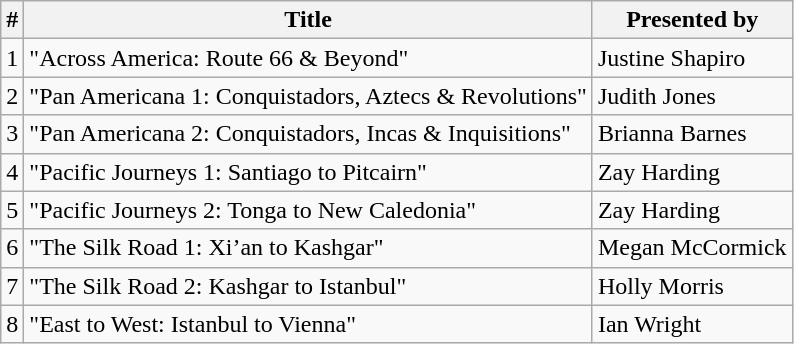<table class="wikitable">
<tr>
<th>#</th>
<th>Title</th>
<th>Presented by</th>
</tr>
<tr>
<td>1</td>
<td>"Across America: Route 66 & Beyond"</td>
<td>Justine Shapiro</td>
</tr>
<tr>
<td>2</td>
<td>"Pan Americana 1: Conquistadors, Aztecs & Revolutions"</td>
<td>Judith Jones</td>
</tr>
<tr>
<td>3</td>
<td>"Pan Americana 2: Conquistadors, Incas & Inquisitions"</td>
<td>Brianna Barnes</td>
</tr>
<tr>
<td>4</td>
<td>"Pacific Journeys 1: Santiago to Pitcairn"</td>
<td>Zay Harding</td>
</tr>
<tr>
<td>5</td>
<td>"Pacific Journeys 2: Tonga to New Caledonia"</td>
<td>Zay Harding</td>
</tr>
<tr>
<td>6</td>
<td>"The Silk Road 1: Xi’an to Kashgar"</td>
<td>Megan McCormick</td>
</tr>
<tr>
<td>7</td>
<td>"The Silk Road 2: Kashgar to Istanbul"</td>
<td>Holly Morris</td>
</tr>
<tr>
<td>8</td>
<td>"East to West: Istanbul to Vienna"</td>
<td>Ian Wright</td>
</tr>
</table>
